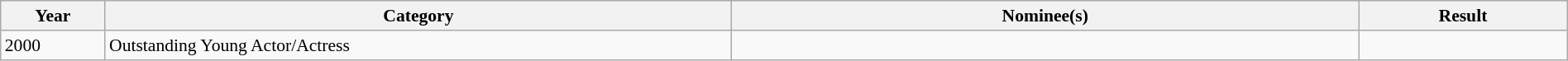<table class="wikitable" style="font-size: 90%" width=100%>
<tr>
<th width="5%">Year</th>
<th width="30%">Category</th>
<th width="30%">Nominee(s)</th>
<th width="10%">Result</th>
</tr>
<tr>
<td>2000</td>
<td>Outstanding Young Actor/Actress</td>
<td></td>
<td></td>
</tr>
</table>
